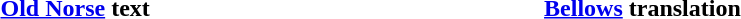<table width="60%">
<tr>
<th width="30%"><a href='#'>Old Norse</a> text</th>
<th width="30%"><a href='#'>Bellows</a> translation</th>
</tr>
<tr>
<td><br></td>
<td><br></td>
</tr>
</table>
